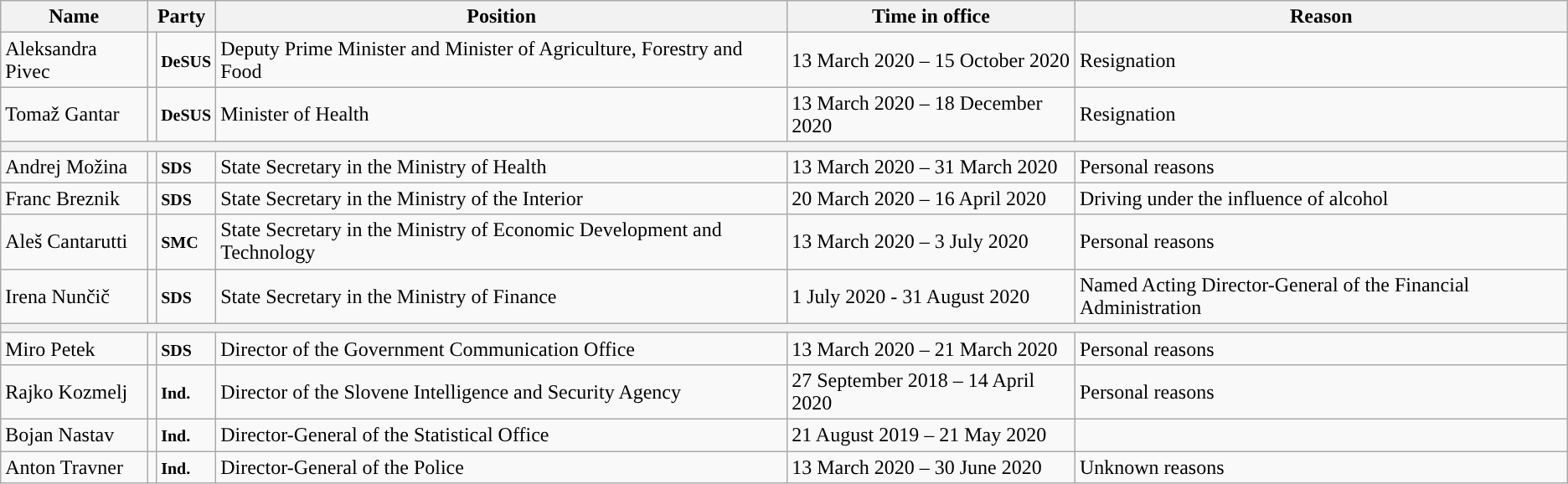<table class="wikitable">
<tr>
<th>Name</th>
<th colspan="2">Party</th>
<th>Position</th>
<th>Time in office</th>
<th>Reason</th>
</tr>
<tr>
<td>Aleksandra Pivec</td>
<td></td>
<td><strong><small>DeSUS</small></strong></td>
<td>Deputy Prime Minister and Minister of Agriculture, Forestry and Food</td>
<td>13 March 2020 – 15 October 2020</td>
<td>Resignation</td>
</tr>
<tr>
<td>Tomaž Gantar</td>
<td></td>
<td><strong><small>DeSUS</small></strong></td>
<td>Minister of Health</td>
<td>13 March 2020 – 18 December 2020</td>
<td>Resignation</td>
</tr>
<tr>
<th colspan="6"></th>
</tr>
<tr>
<td>Andrej Možina</td>
<td style="background:"></td>
<td><strong><small>SDS</small></strong></td>
<td>State Secretary in the Ministry of Health</td>
<td>13 March 2020 – 31 March 2020</td>
<td>Personal reasons</td>
</tr>
<tr>
<td>Franc Breznik</td>
<td style="background:"></td>
<td><strong><small>SDS</small></strong></td>
<td>State Secretary in the Ministry of the Interior</td>
<td>20 March 2020 – 16 April 2020</td>
<td>Driving under the influence of alcohol</td>
</tr>
<tr>
<td>Aleš Cantarutti</td>
<td style="background:"></td>
<td><strong><small>SMC</small></strong></td>
<td>State Secretary in the Ministry of Economic Development and Technology</td>
<td>13 March 2020 – 3 July 2020</td>
<td>Personal reasons</td>
</tr>
<tr>
<td>Irena Nunčič</td>
<td></td>
<td><strong><small>SDS</small></strong></td>
<td>State Secretary in the Ministry of Finance</td>
<td>1 July 2020 - 31 August 2020</td>
<td>Named Acting Director-General of the Financial Administration</td>
</tr>
<tr>
<th colspan="6"></th>
</tr>
<tr>
<td>Miro Petek</td>
<td style="background:"></td>
<td><strong><small>SDS</small></strong></td>
<td>Director of the Government Communication Office</td>
<td>13 March 2020 – 21 March 2020</td>
<td>Personal reasons</td>
</tr>
<tr>
<td>Rajko Kozmelj</td>
<td></td>
<td><strong><small>Ind.</small></strong></td>
<td>Director of the Slovene Intelligence and Security Agency</td>
<td>27 September 2018 – 14 April 2020</td>
<td>Personal reasons</td>
</tr>
<tr>
<td>Bojan Nastav</td>
<td></td>
<td><strong><small>Ind.</small></strong></td>
<td>Director-General of the Statistical Office</td>
<td>21 August 2019 – 21 May 2020</td>
<td></td>
</tr>
<tr>
<td>Anton Travner</td>
<td></td>
<td><strong><small>Ind.</small></strong></td>
<td>Director-General of the Police</td>
<td>13 March 2020 – 30 June 2020</td>
<td>Unknown reasons</td>
</tr>
</table>
